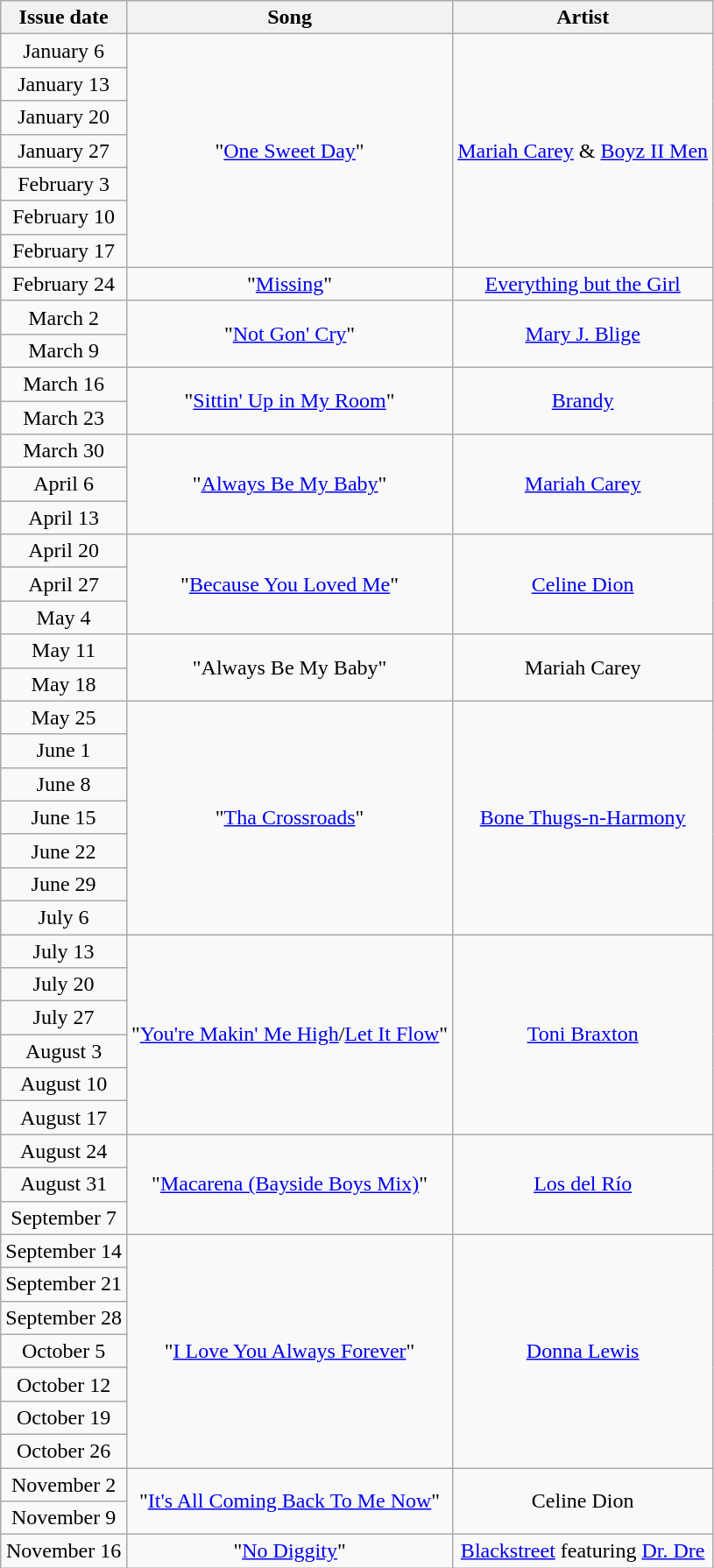<table class="wikitable plainrowheaders" style="text-align: center">
<tr>
<th>Issue date</th>
<th>Song</th>
<th>Artist</th>
</tr>
<tr>
<td>January 6</td>
<td rowspan="7">"<a href='#'>One Sweet Day</a>"</td>
<td rowspan="7"><a href='#'>Mariah Carey</a> & <a href='#'>Boyz II Men</a></td>
</tr>
<tr>
<td>January 13</td>
</tr>
<tr>
<td>January 20</td>
</tr>
<tr>
<td>January 27</td>
</tr>
<tr>
<td>February 3</td>
</tr>
<tr>
<td>February 10</td>
</tr>
<tr>
<td>February 17</td>
</tr>
<tr>
<td>February 24</td>
<td>"<a href='#'>Missing</a>"</td>
<td><a href='#'>Everything but the Girl</a></td>
</tr>
<tr>
<td>March 2</td>
<td rowspan="2">"<a href='#'>Not Gon' Cry</a>"</td>
<td rowspan="2"><a href='#'>Mary J. Blige</a></td>
</tr>
<tr>
<td>March 9</td>
</tr>
<tr>
<td>March 16</td>
<td rowspan="2">"<a href='#'>Sittin' Up in My Room</a>"</td>
<td rowspan="2"><a href='#'>Brandy</a></td>
</tr>
<tr>
<td>March 23</td>
</tr>
<tr>
<td>March 30</td>
<td rowspan="3">"<a href='#'>Always Be My Baby</a>"</td>
<td rowspan="3"><a href='#'>Mariah Carey</a></td>
</tr>
<tr>
<td>April 6</td>
</tr>
<tr>
<td>April 13</td>
</tr>
<tr>
<td>April 20</td>
<td rowspan="3">"<a href='#'>Because You Loved Me</a>"</td>
<td rowspan="3"><a href='#'>Celine Dion</a></td>
</tr>
<tr>
<td>April 27</td>
</tr>
<tr>
<td>May 4</td>
</tr>
<tr>
<td>May 11</td>
<td rowspan="2">"Always Be My Baby"</td>
<td rowspan="2">Mariah Carey</td>
</tr>
<tr>
<td>May 18</td>
</tr>
<tr>
<td>May 25</td>
<td rowspan="7">"<a href='#'>Tha Crossroads</a>"</td>
<td rowspan="7"><a href='#'>Bone Thugs-n-Harmony</a></td>
</tr>
<tr>
<td>June 1</td>
</tr>
<tr>
<td>June 8</td>
</tr>
<tr>
<td>June 15</td>
</tr>
<tr>
<td>June 22</td>
</tr>
<tr>
<td>June 29</td>
</tr>
<tr>
<td>July 6</td>
</tr>
<tr>
<td>July 13</td>
<td rowspan="6">"<a href='#'>You're Makin' Me High</a>/<a href='#'>Let It Flow</a>"</td>
<td rowspan="6"><a href='#'>Toni Braxton</a></td>
</tr>
<tr>
<td>July 20</td>
</tr>
<tr>
<td>July 27</td>
</tr>
<tr>
<td>August 3</td>
</tr>
<tr>
<td>August 10</td>
</tr>
<tr>
<td>August 17</td>
</tr>
<tr>
<td>August 24</td>
<td rowspan="3">"<a href='#'>Macarena (Bayside Boys Mix)</a>"</td>
<td rowspan="3"><a href='#'>Los del Río</a></td>
</tr>
<tr>
<td>August 31</td>
</tr>
<tr>
<td>September 7</td>
</tr>
<tr>
<td>September 14</td>
<td rowspan="7">"<a href='#'>I Love You Always Forever</a>"</td>
<td rowspan="7"><a href='#'>Donna Lewis</a></td>
</tr>
<tr>
<td>September 21</td>
</tr>
<tr>
<td>September 28</td>
</tr>
<tr>
<td>October 5</td>
</tr>
<tr>
<td>October 12</td>
</tr>
<tr>
<td>October 19</td>
</tr>
<tr>
<td>October 26</td>
</tr>
<tr>
<td>November 2</td>
<td rowspan="2">"<a href='#'>It's All Coming Back To Me Now</a>"</td>
<td rowspan="2">Celine Dion</td>
</tr>
<tr>
<td>November 9</td>
</tr>
<tr>
<td>November 16</td>
<td>"<a href='#'>No Diggity</a>"</td>
<td><a href='#'>Blackstreet</a> featuring <a href='#'>Dr. Dre</a></td>
</tr>
</table>
